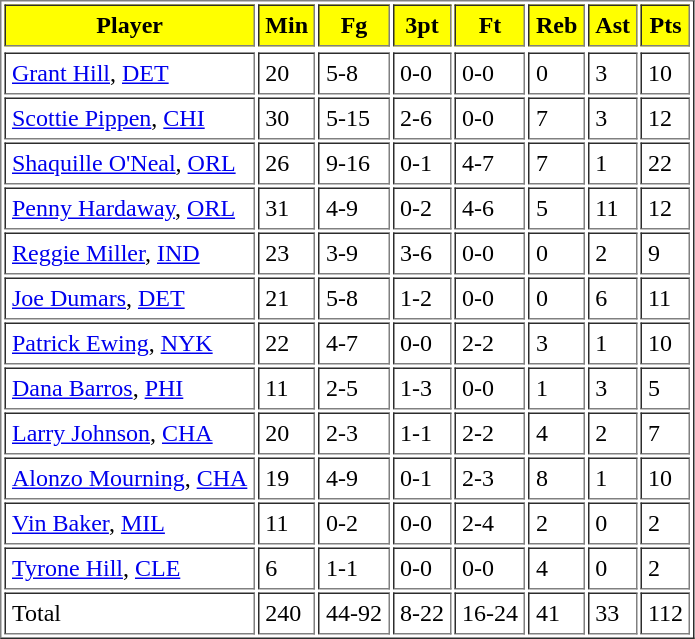<table cellpadding=4 border=1>
<tr bgcolor="#ffff00">
<th><strong>Player</strong></th>
<th><strong>Min</strong></th>
<th><strong>Fg</strong></th>
<th><strong>3pt</strong></th>
<th><strong>Ft</strong></th>
<th><strong>Reb</strong></th>
<th><strong>Ast</strong></th>
<th><strong>Pts</strong></th>
</tr>
<tr bgcolor="#ffff00">
</tr>
<tr>
<td><a href='#'>Grant Hill</a>, <a href='#'>DET</a></td>
<td>20</td>
<td>5-8</td>
<td>0-0</td>
<td>0-0</td>
<td>0</td>
<td>3</td>
<td>10</td>
</tr>
<tr>
<td><a href='#'>Scottie Pippen</a>, <a href='#'>CHI</a></td>
<td>30</td>
<td>5-15</td>
<td>2-6</td>
<td>0-0</td>
<td>7</td>
<td>3</td>
<td>12</td>
</tr>
<tr>
<td><a href='#'>Shaquille O'Neal</a>, <a href='#'>ORL</a></td>
<td>26</td>
<td>9-16</td>
<td>0-1</td>
<td>4-7</td>
<td>7</td>
<td>1</td>
<td>22</td>
</tr>
<tr>
<td><a href='#'>Penny Hardaway</a>, <a href='#'>ORL</a></td>
<td>31</td>
<td>4-9</td>
<td>0-2</td>
<td>4-6</td>
<td>5</td>
<td>11</td>
<td>12</td>
</tr>
<tr>
<td><a href='#'>Reggie Miller</a>, <a href='#'>IND</a></td>
<td>23</td>
<td>3-9</td>
<td>3-6</td>
<td>0-0</td>
<td>0</td>
<td>2</td>
<td>9</td>
</tr>
<tr>
<td><a href='#'>Joe Dumars</a>, <a href='#'>DET</a></td>
<td>21</td>
<td>5-8</td>
<td>1-2</td>
<td>0-0</td>
<td>0</td>
<td>6</td>
<td>11</td>
</tr>
<tr>
<td><a href='#'>Patrick Ewing</a>, <a href='#'>NYK</a></td>
<td>22</td>
<td>4-7</td>
<td>0-0</td>
<td>2-2</td>
<td>3</td>
<td>1</td>
<td>10</td>
</tr>
<tr>
<td><a href='#'>Dana Barros</a>, <a href='#'>PHI</a></td>
<td>11</td>
<td>2-5</td>
<td>1-3</td>
<td>0-0</td>
<td>1</td>
<td>3</td>
<td>5</td>
</tr>
<tr>
<td><a href='#'>Larry Johnson</a>, <a href='#'>CHA</a></td>
<td>20</td>
<td>2-3</td>
<td>1-1</td>
<td>2-2</td>
<td>4</td>
<td>2</td>
<td>7</td>
</tr>
<tr>
<td><a href='#'>Alonzo Mourning</a>, <a href='#'>CHA</a></td>
<td>19</td>
<td>4-9</td>
<td>0-1</td>
<td>2-3</td>
<td>8</td>
<td>1</td>
<td>10</td>
</tr>
<tr>
<td><a href='#'>Vin Baker</a>, <a href='#'>MIL</a></td>
<td>11</td>
<td>0-2</td>
<td>0-0</td>
<td>2-4</td>
<td>2</td>
<td>0</td>
<td>2</td>
</tr>
<tr>
<td><a href='#'>Tyrone Hill</a>, <a href='#'>CLE</a></td>
<td>6</td>
<td>1-1</td>
<td>0-0</td>
<td>0-0</td>
<td>4</td>
<td>0</td>
<td>2</td>
</tr>
<tr>
<td>Total</td>
<td>240</td>
<td>44-92</td>
<td>8-22</td>
<td>16-24</td>
<td>41</td>
<td>33</td>
<td>112</td>
</tr>
</table>
